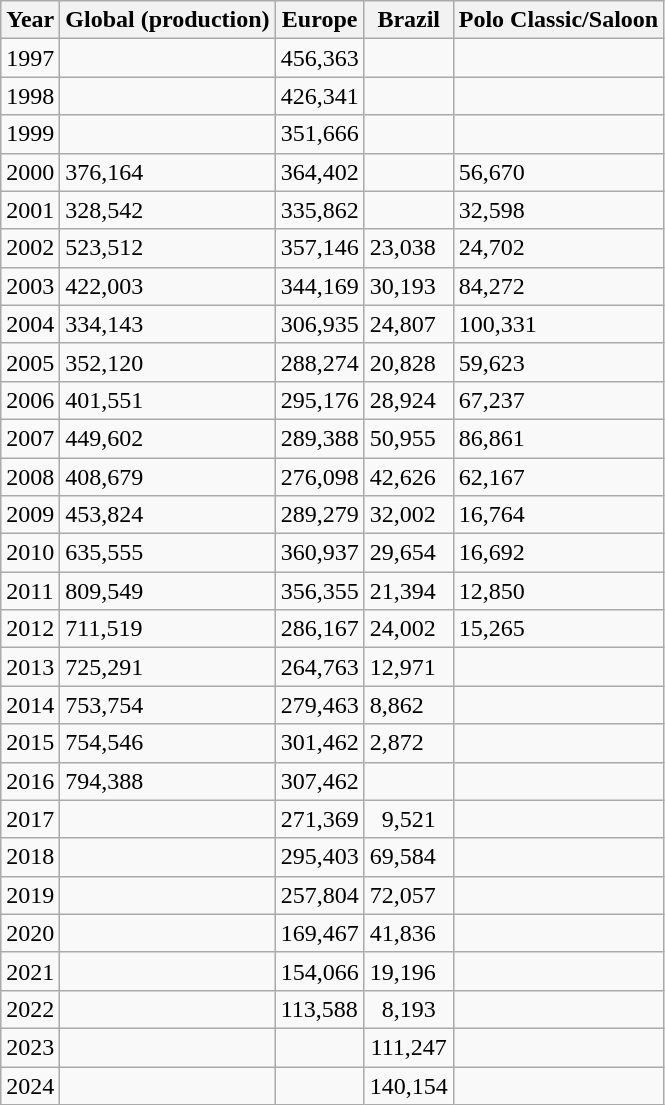<table class="wikitable">
<tr>
<th>Year</th>
<th>Global (production)</th>
<th>Europe</th>
<th>Brazil</th>
<th>Polo Classic/Saloon</th>
</tr>
<tr>
<td>1997</td>
<td></td>
<td>456,363</td>
<td></td>
<td></td>
</tr>
<tr>
<td>1998</td>
<td></td>
<td>426,341</td>
<td></td>
<td></td>
</tr>
<tr>
<td>1999</td>
<td></td>
<td>351,666</td>
<td></td>
<td></td>
</tr>
<tr>
<td>2000</td>
<td>376,164</td>
<td>364,402</td>
<td></td>
<td>56,670</td>
</tr>
<tr>
<td>2001</td>
<td>328,542</td>
<td>335,862</td>
<td></td>
<td>32,598</td>
</tr>
<tr>
<td>2002</td>
<td>523,512</td>
<td>357,146</td>
<td>23,038</td>
<td>24,702</td>
</tr>
<tr>
<td>2003</td>
<td>422,003</td>
<td>344,169</td>
<td>30,193</td>
<td>84,272</td>
</tr>
<tr>
<td>2004</td>
<td>334,143</td>
<td>306,935</td>
<td>24,807</td>
<td>100,331</td>
</tr>
<tr>
<td>2005</td>
<td>352,120</td>
<td>288,274</td>
<td>20,828</td>
<td>59,623</td>
</tr>
<tr>
<td>2006</td>
<td>401,551</td>
<td>295,176</td>
<td>28,924</td>
<td>67,237</td>
</tr>
<tr>
<td>2007</td>
<td>449,602</td>
<td>289,388</td>
<td>50,955</td>
<td>86,861</td>
</tr>
<tr>
<td>2008</td>
<td>408,679</td>
<td>276,098</td>
<td>42,626</td>
<td>62,167</td>
</tr>
<tr>
<td>2009</td>
<td>453,824</td>
<td>289,279</td>
<td>32,002</td>
<td>16,764</td>
</tr>
<tr>
<td>2010</td>
<td>635,555</td>
<td>360,937</td>
<td>29,654</td>
<td>16,692</td>
</tr>
<tr>
<td>2011</td>
<td>809,549</td>
<td>356,355</td>
<td>21,394</td>
<td>12,850</td>
</tr>
<tr>
<td>2012</td>
<td>711,519</td>
<td>286,167</td>
<td>24,002</td>
<td>15,265</td>
</tr>
<tr>
<td>2013</td>
<td>725,291</td>
<td>264,763</td>
<td>12,971</td>
</tr>
<tr>
<td>2014</td>
<td>753,754</td>
<td>279,463</td>
<td>8,862</td>
<td></td>
</tr>
<tr>
<td>2015</td>
<td>754,546</td>
<td>301,462</td>
<td>2,872</td>
<td></td>
</tr>
<tr>
<td>2016</td>
<td>794,388</td>
<td>307,462</td>
<td></td>
<td></td>
</tr>
<tr>
<td>2017</td>
<td></td>
<td>271,369</td>
<td align="center">9,521</td>
<td></td>
</tr>
<tr>
<td>2018</td>
<td></td>
<td>295,403</td>
<td>69,584</td>
<td></td>
</tr>
<tr>
<td>2019</td>
<td></td>
<td>257,804</td>
<td>72,057</td>
<td></td>
</tr>
<tr>
<td>2020</td>
<td></td>
<td>169,467</td>
<td>41,836</td>
<td></td>
</tr>
<tr>
<td>2021</td>
<td></td>
<td>154,066</td>
<td>19,196</td>
<td></td>
</tr>
<tr>
<td>2022</td>
<td></td>
<td>113,588</td>
<td align="center">8,193</td>
<td></td>
</tr>
<tr>
<td>2023</td>
<td></td>
<td></td>
<td align="center">111,247</td>
<td></td>
</tr>
<tr>
<td>2024</td>
<td></td>
<td></td>
<td>140,154</td>
<td></td>
</tr>
</table>
